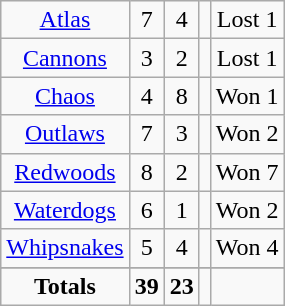<table class="wikitable" style="text-align:center;">
<tr style="text-align:center;">
<td><a href='#'>Atlas</a></td>
<td>7</td>
<td>4</td>
<td></td>
<td>Lost 1</td>
</tr>
<tr style="text-align:center;">
<td><a href='#'>Cannons</a></td>
<td>3</td>
<td>2</td>
<td></td>
<td>Lost 1</td>
</tr>
<tr style="text-align:center;">
<td><a href='#'>Chaos</a></td>
<td>4</td>
<td>8</td>
<td></td>
<td>Won 1</td>
</tr>
<tr style="text-align:center;">
<td><a href='#'>Outlaws</a></td>
<td>7</td>
<td>3</td>
<td></td>
<td>Won 2</td>
</tr>
<tr style="text-align:center;">
<td><a href='#'>Redwoods</a></td>
<td>8</td>
<td>2</td>
<td></td>
<td>Won 7</td>
</tr>
<tr style="text-align:center;">
<td><a href='#'>Waterdogs</a></td>
<td>6</td>
<td>1</td>
<td></td>
<td>Won 2</td>
</tr>
<tr style="text-align:center;">
<td><a href='#'>Whipsnakes</a></td>
<td>5</td>
<td>4</td>
<td></td>
<td>Won 4</td>
</tr>
<tr style="text-align:center;">
</tr>
<tr class="unsortable" style="text-align:center; background:#; color:black">
<td><strong>Totals</strong></td>
<td><strong>39</strong></td>
<td><strong>23</strong></td>
<td><strong></strong></td>
<td></td>
</tr>
</table>
